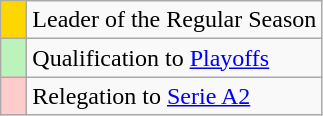<table class="wikitable">
<tr>
<td style="width:10px; background:gold;"></td>
<td>Leader of the Regular Season</td>
</tr>
<tr>
<td style="width:10px; background:#BBF3BB;"></td>
<td>Qualification to <a href='#'>Playoffs</a></td>
</tr>
<tr>
<td style="width:10px; background:#fcc;"></td>
<td>Relegation to <a href='#'>Serie A2</a></td>
</tr>
</table>
